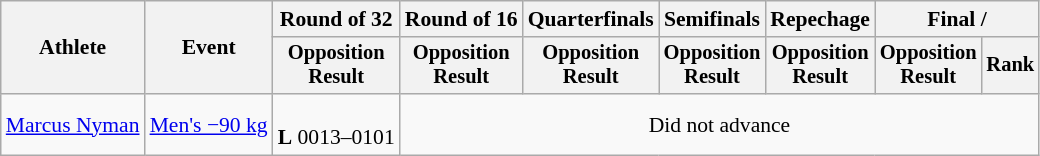<table class="wikitable" style="font-size:90%">
<tr>
<th rowspan="2">Athlete</th>
<th rowspan="2">Event</th>
<th>Round of 32</th>
<th>Round of 16</th>
<th>Quarterfinals</th>
<th>Semifinals</th>
<th>Repechage</th>
<th colspan=2>Final / </th>
</tr>
<tr style="font-size:95%">
<th>Opposition<br>Result</th>
<th>Opposition<br>Result</th>
<th>Opposition<br>Result</th>
<th>Opposition<br>Result</th>
<th>Opposition<br>Result</th>
<th>Opposition<br>Result</th>
<th>Rank</th>
</tr>
<tr align=center>
<td align=left><a href='#'>Marcus Nyman</a></td>
<td align=left><a href='#'>Men's −90 kg</a></td>
<td><br><strong>L</strong> 0013–0101</td>
<td colspan=6>Did not advance</td>
</tr>
</table>
